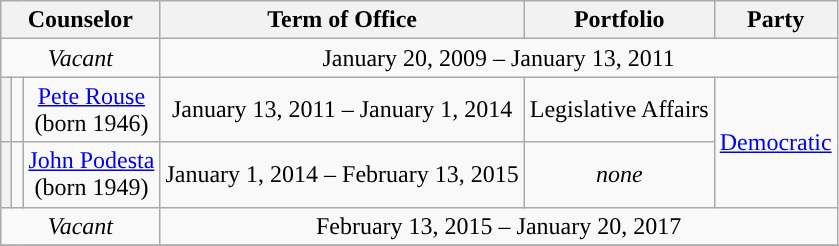<table class="wikitable sortable" style="text-align:center">
<tr>
<th colspan="3">Counselor</th>
<th>Term of Office</th>
<th>Portfolio</th>
<th>Party</th>
</tr>
<tr>
<td colspan=3><em>Vacant</em></td>
<td colspan=3>January 20, 2009 – January 13, 2011</td>
</tr>
<tr>
<th style="background:"></th>
<td></td>
<td><a href='#'>Pete Rouse</a><br>(born 1946)</td>
<td>January 13, 2011 – January 1, 2014</td>
<td>Legislative Affairs</td>
<td rowspan="2"><a href='#'>Democratic</a></td>
</tr>
<tr>
<th style="background:"></th>
<td></td>
<td><a href='#'>John Podesta</a><br>(born 1949)</td>
<td>January 1, 2014 – February 13, 2015</td>
<td><em>none</em></td>
</tr>
<tr>
<td colspan=3><em>Vacant</em></td>
<td colspan=3>February 13, 2015 – January 20, 2017</td>
</tr>
<tr>
</tr>
</table>
